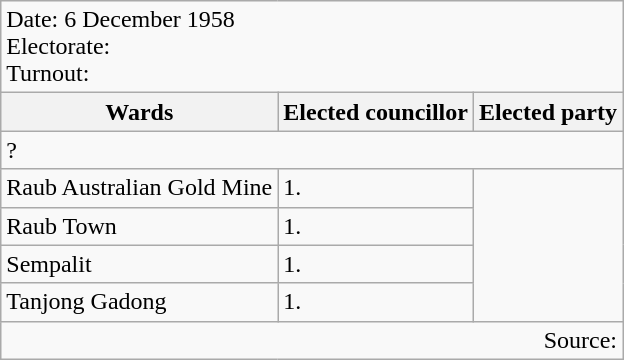<table class=wikitable>
<tr>
<td colspan=3>Date: 6 December 1958<br>Electorate: <br>Turnout:</td>
</tr>
<tr>
<th>Wards</th>
<th>Elected councillor</th>
<th>Elected party</th>
</tr>
<tr>
<td colspan=3>? </td>
</tr>
<tr>
<td>Raub Australian Gold Mine</td>
<td>1.</td>
</tr>
<tr>
<td>Raub Town</td>
<td>1.</td>
</tr>
<tr>
<td>Sempalit</td>
<td>1.</td>
</tr>
<tr>
<td>Tanjong Gadong</td>
<td>1.</td>
</tr>
<tr>
<td colspan="3" style="text-align:right;">Source: </td>
</tr>
</table>
